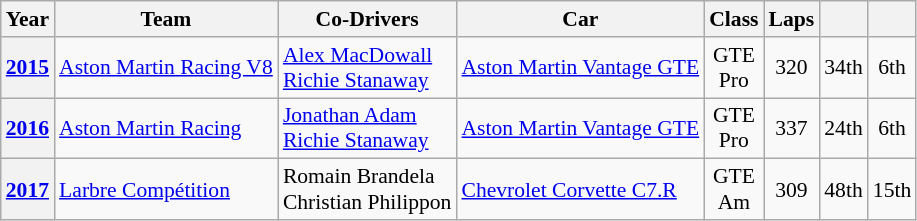<table class="wikitable" style="text-align:center; font-size:90%">
<tr>
<th>Year</th>
<th>Team</th>
<th>Co-Drivers</th>
<th>Car</th>
<th>Class</th>
<th>Laps</th>
<th></th>
<th></th>
</tr>
<tr>
<th><a href='#'>2015</a></th>
<td align="left" nowrap> <a href='#'>Aston Martin Racing V8</a></td>
<td align="left" nowrap> <a href='#'>Alex MacDowall</a><br> <a href='#'>Richie Stanaway</a></td>
<td align="left" nowrap><a href='#'>Aston Martin Vantage GTE</a></td>
<td>GTE<br>Pro</td>
<td>320</td>
<td>34th</td>
<td>6th</td>
</tr>
<tr>
<th><a href='#'>2016</a></th>
<td align="left" nowrap> <a href='#'>Aston Martin Racing</a></td>
<td align="left" nowrap> <a href='#'>Jonathan Adam</a><br> <a href='#'>Richie Stanaway</a></td>
<td align="left" nowrap><a href='#'>Aston Martin Vantage GTE</a></td>
<td>GTE<br>Pro</td>
<td>337</td>
<td>24th</td>
<td>6th</td>
</tr>
<tr>
<th><a href='#'>2017</a></th>
<td align="left" nowrap> <a href='#'>Larbre Compétition</a></td>
<td align="left" nowrap> Romain Brandela<br> Christian Philippon</td>
<td align="left" nowrap><a href='#'>Chevrolet Corvette C7.R</a></td>
<td>GTE<br>Am</td>
<td>309</td>
<td>48th</td>
<td>15th</td>
</tr>
</table>
